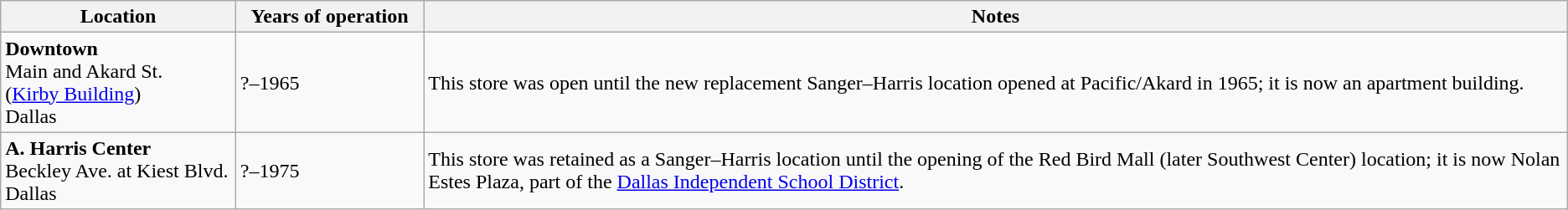<table class="wikitable">
<tr>
<th width=15%>Location</th>
<th width=12%>Years of operation</th>
<th width=73%>Notes</th>
</tr>
<tr>
<td><strong>Downtown</strong><br>Main and Akard St.<br>(<a href='#'>Kirby Building</a>)<br>Dallas</td>
<td>?–1965</td>
<td>This store was open until the new replacement Sanger–Harris location opened at Pacific/Akard in 1965; it is now an apartment building.</td>
</tr>
<tr>
<td><strong>A. Harris Center</strong><br>Beckley Ave. at Kiest Blvd.<br>Dallas</td>
<td>?–1975</td>
<td>This store was retained as a Sanger–Harris location until the opening of the Red Bird Mall (later Southwest Center) location; it is now Nolan Estes Plaza, part of the <a href='#'>Dallas Independent School District</a>.</td>
</tr>
</table>
